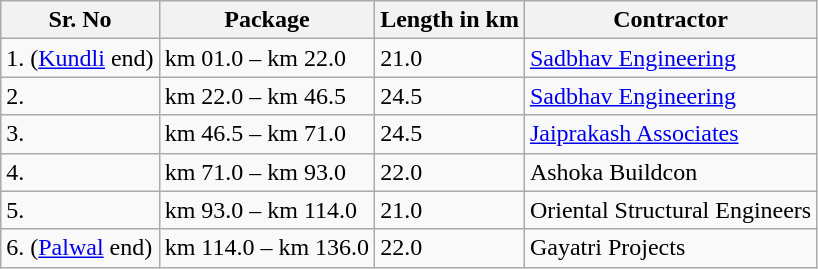<table class=wikitable>
<tr>
<th>Sr.  No</th>
<th>Package</th>
<th>Length in km</th>
<th>Contractor</th>
</tr>
<tr>
<td>1. (<a href='#'>Kundli</a> end)</td>
<td>km 01.0 – km 22.0</td>
<td>21.0</td>
<td><a href='#'>Sadbhav Engineering</a></td>
</tr>
<tr>
<td>2.</td>
<td>km 22.0 – km 46.5</td>
<td>24.5</td>
<td><a href='#'>Sadbhav Engineering</a></td>
</tr>
<tr>
<td>3.</td>
<td>km 46.5 – km 71.0</td>
<td>24.5</td>
<td><a href='#'>Jaiprakash Associates</a></td>
</tr>
<tr>
<td>4.</td>
<td>km 71.0 – km 93.0</td>
<td>22.0</td>
<td>Ashoka Buildcon</td>
</tr>
<tr>
<td>5.</td>
<td>km 93.0 – km 114.0</td>
<td>21.0</td>
<td>Oriental Structural Engineers</td>
</tr>
<tr>
<td>6. (<a href='#'>Palwal</a> end)</td>
<td>km 114.0 – km 136.0</td>
<td>22.0</td>
<td>Gayatri Projects</td>
</tr>
</table>
